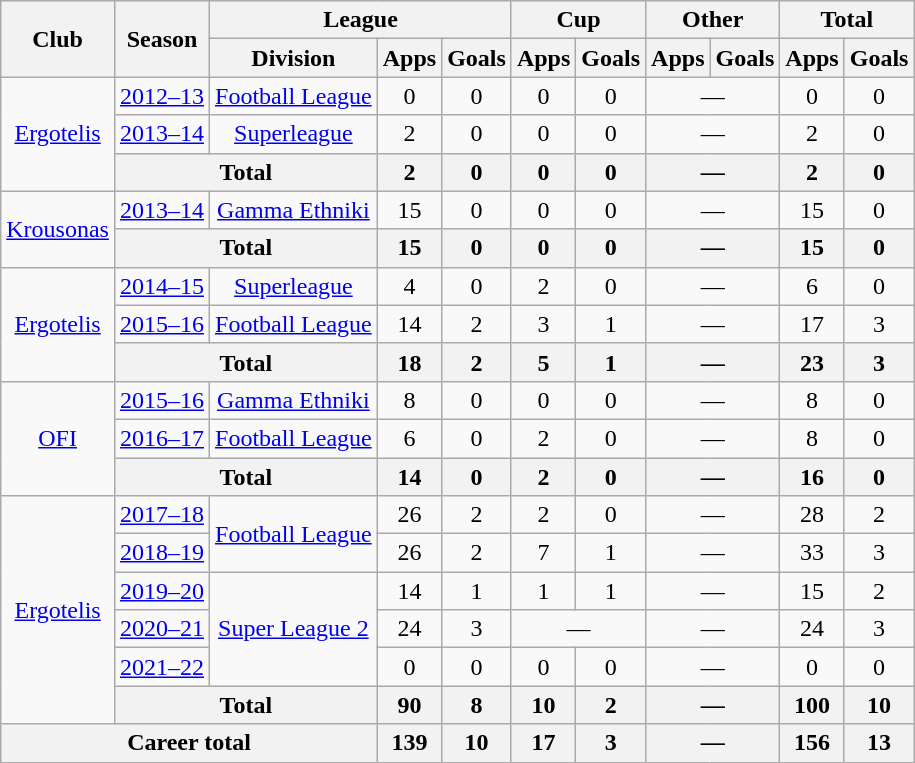<table class="wikitable" style="text-align: center;">
<tr>
<th rowspan="2">Club</th>
<th rowspan="2">Season</th>
<th colspan="3">League</th>
<th colspan="2">Cup</th>
<th colspan="2">Other</th>
<th colspan="2">Total</th>
</tr>
<tr>
<th>Division</th>
<th>Apps</th>
<th>Goals</th>
<th>Apps</th>
<th>Goals</th>
<th>Apps</th>
<th>Goals</th>
<th>Apps</th>
<th>Goals</th>
</tr>
<tr>
<td rowspan="3"><a href='#'>Ergotelis</a></td>
<td><a href='#'>2012–13</a></td>
<td><a href='#'>Football League</a></td>
<td>0</td>
<td>0</td>
<td>0</td>
<td>0</td>
<td colspan=2>—</td>
<td>0</td>
<td>0</td>
</tr>
<tr>
<td><a href='#'>2013–14</a></td>
<td><a href='#'>Superleague</a></td>
<td>2</td>
<td>0</td>
<td>0</td>
<td>0</td>
<td colspan=2>—</td>
<td>2</td>
<td>0</td>
</tr>
<tr>
<th colspan="2">Total</th>
<th>2</th>
<th>0</th>
<th>0</th>
<th>0</th>
<th colspan=2>—</th>
<th>2</th>
<th>0</th>
</tr>
<tr>
<td rowspan="2"><a href='#'>Krousonas</a></td>
<td><a href='#'>2013–14</a></td>
<td><a href='#'>Gamma Ethniki</a></td>
<td>15</td>
<td>0</td>
<td>0</td>
<td>0</td>
<td colspan=2>—</td>
<td>15</td>
<td>0</td>
</tr>
<tr>
<th colspan="2">Total</th>
<th>15</th>
<th>0</th>
<th>0</th>
<th>0</th>
<th colspan=2>—</th>
<th>15</th>
<th>0</th>
</tr>
<tr>
<td rowspan="3"><a href='#'>Ergotelis</a></td>
<td><a href='#'>2014–15</a></td>
<td><a href='#'>Superleague</a></td>
<td>4</td>
<td>0</td>
<td>2</td>
<td>0</td>
<td colspan=2>—</td>
<td>6</td>
<td>0</td>
</tr>
<tr>
<td><a href='#'>2015–16</a></td>
<td><a href='#'>Football League</a></td>
<td>14</td>
<td>2</td>
<td>3</td>
<td>1</td>
<td colspan=2>—</td>
<td>17</td>
<td>3</td>
</tr>
<tr>
<th colspan="2">Total</th>
<th>18</th>
<th>2</th>
<th>5</th>
<th>1</th>
<th colspan=2>—</th>
<th>23</th>
<th>3</th>
</tr>
<tr>
<td rowspan="3"><a href='#'>OFI</a></td>
<td><a href='#'>2015–16</a></td>
<td><a href='#'>Gamma Ethniki</a></td>
<td>8</td>
<td>0</td>
<td>0</td>
<td>0</td>
<td colspan=2>—</td>
<td>8</td>
<td>0</td>
</tr>
<tr>
<td><a href='#'>2016–17</a></td>
<td><a href='#'>Football League</a></td>
<td>6</td>
<td>0</td>
<td>2</td>
<td>0</td>
<td colspan=2>—</td>
<td>8</td>
<td>0</td>
</tr>
<tr>
<th colspan="2">Total</th>
<th>14</th>
<th>0</th>
<th>2</th>
<th>0</th>
<th colspan=2>—</th>
<th>16</th>
<th>0</th>
</tr>
<tr>
<td rowspan="6"><a href='#'>Ergotelis</a></td>
<td><a href='#'>2017–18</a></td>
<td rowspan="2"><a href='#'>Football League</a></td>
<td>26</td>
<td>2</td>
<td>2</td>
<td>0</td>
<td colspan=2>—</td>
<td>28</td>
<td>2</td>
</tr>
<tr>
<td><a href='#'>2018–19</a></td>
<td>26</td>
<td>2</td>
<td>7</td>
<td>1</td>
<td colspan=2>—</td>
<td>33</td>
<td>3</td>
</tr>
<tr>
<td><a href='#'>2019–20</a></td>
<td rowspan="3"><a href='#'>Super League 2</a></td>
<td>14</td>
<td>1</td>
<td>1</td>
<td>1</td>
<td colspan=2>—</td>
<td>15</td>
<td>2</td>
</tr>
<tr>
<td><a href='#'>2020–21</a></td>
<td>24</td>
<td>3</td>
<td colspan=2>—</td>
<td colspan=2>—</td>
<td>24</td>
<td>3</td>
</tr>
<tr>
<td><a href='#'>2021–22</a></td>
<td>0</td>
<td>0</td>
<td>0</td>
<td>0</td>
<td colspan=2>—</td>
<td>0</td>
<td>0</td>
</tr>
<tr>
<th colspan="2">Total</th>
<th>90</th>
<th>8</th>
<th>10</th>
<th>2</th>
<th colspan=2>—</th>
<th>100</th>
<th>10</th>
</tr>
<tr>
<th colspan="3">Career total</th>
<th>139</th>
<th>10</th>
<th>17</th>
<th>3</th>
<th colspan=2>—</th>
<th>156</th>
<th>13</th>
</tr>
</table>
